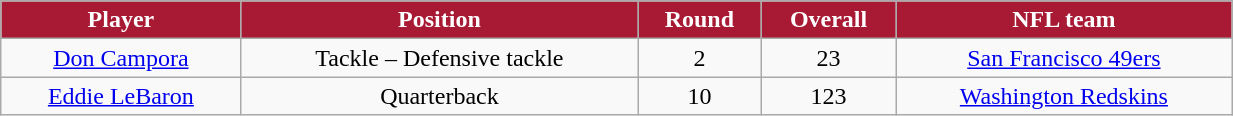<table class="wikitable" width="65%">
<tr align="center"  style="background:#A81933;color:#FFFFFF;">
<td><strong>Player</strong></td>
<td><strong>Position</strong></td>
<td><strong>Round</strong></td>
<td><strong>Overall</strong></td>
<td><strong>NFL team</strong></td>
</tr>
<tr align="center" bgcolor="">
<td><a href='#'>Don Campora</a></td>
<td>Tackle – Defensive tackle</td>
<td>2</td>
<td>23</td>
<td><a href='#'>San Francisco 49ers</a></td>
</tr>
<tr align="center" bgcolor="">
<td><a href='#'>Eddie LeBaron</a></td>
<td>Quarterback</td>
<td>10</td>
<td>123</td>
<td><a href='#'>Washington Redskins</a></td>
</tr>
</table>
